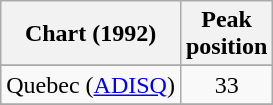<table class="wikitable sortable">
<tr>
<th>Chart (1992)</th>
<th>Peak<br>position</th>
</tr>
<tr>
</tr>
<tr>
</tr>
<tr>
<td>Quebec (<a href='#'>ADISQ</a>)</td>
<td align="center">33</td>
</tr>
<tr>
</tr>
<tr>
</tr>
</table>
